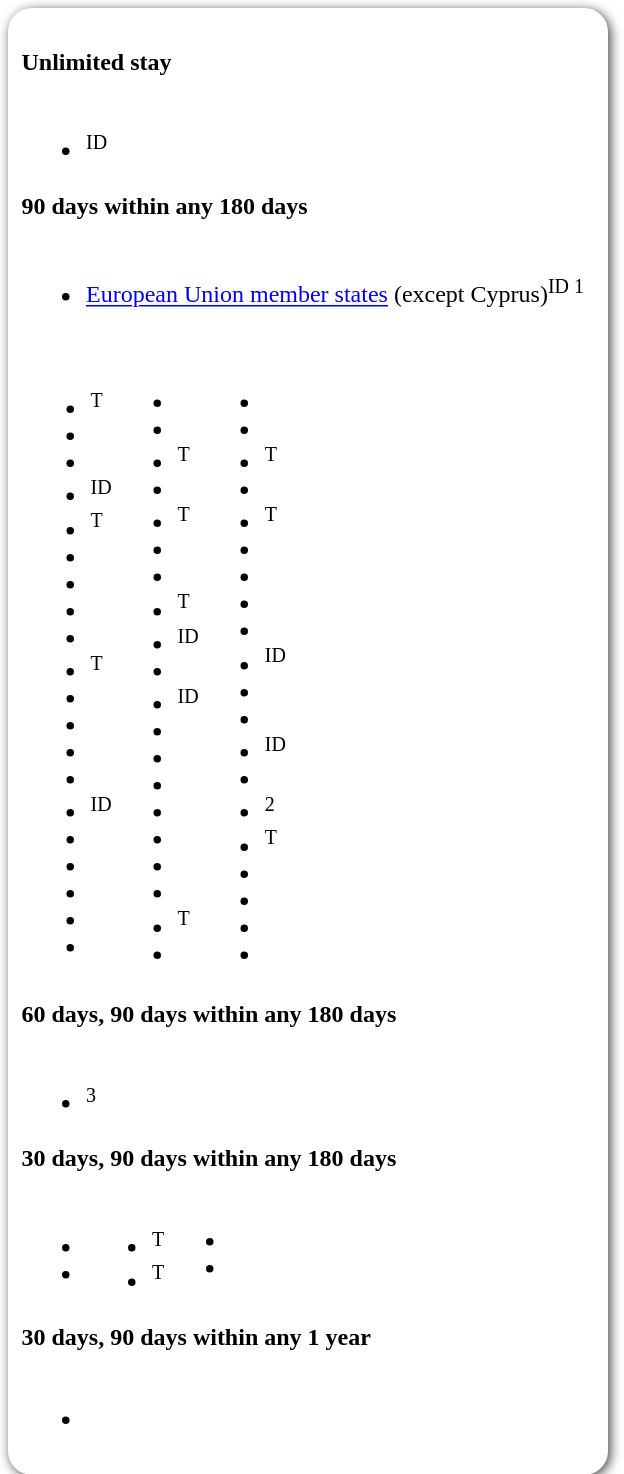<table style=" border-radius:1em; box-shadow: 0.1em 0.1em 0.5em rgba(0,0,0,0.75); background-color: white; border: 1px solid white; padding: 5px;">
<tr style="vertical-align:top;">
<td><br><strong>Unlimited stay</strong><table>
<tr>
<td><br><ul><li><sup>ID</sup></li></ul></td>
<td></td>
</tr>
</table>
<strong>90 days within any 180 days</strong><table>
<tr>
<td><br><ul><li> <a href='#'>European Union member states</a> (except Cyprus)<sup>ID 1</sup></li></ul><table>
<tr>
<td valign="top"><br><ul><li><sup>T</sup></li><li></li><li></li><li><sup>ID</sup> </li><li><sup>T</sup> </li><li></li><li></li><li></li><li></li><li><sup>T</sup> </li><li></li><li></li><li></li><li></li><li><sup>ID</sup> </li><li></li><li></li><li></li><li></li><li></li></ul></td>
<td valign="top"><br><ul><li></li><li></li><li><sup>T</sup></li><li></li><li><sup>T</sup></li><li></li><li></li><li><sup>T</sup></li><li><sup>ID</sup></li><li></li><li><sup>ID</sup> </li><li></li><li></li><li></li><li></li><li></li><li></li><li></li><li><sup>T</sup> </li><li></li></ul></td>
<td valign="top"><br><ul><li></li><li></li><li><sup>T</sup></li><li></li><li><sup>T</sup> </li><li></li><li></li><li></li><li></li><li><sup>ID</sup></li><li></li><li></li><li><sup>ID</sup> </li><li></li><li> <sup>2</sup>  </li><li><sup>T</sup> </li><li></li><li></li><li></li><li></li></ul></td>
<td></td>
</tr>
</table>
</td>
<td></td>
</tr>
</table>
<strong>60 days, 90 days within any 180 days</strong><table>
<tr>
<td><br><ul><li><sup>3</sup></li></ul></td>
<td></td>
</tr>
</table>
<strong>30 days, 90 days within any 180 days</strong><table>
<tr>
<td><br><ul><li></li><li></li></ul></td>
<td valign="top"><br><ul><li><sup>T</sup></li><li><sup>T</sup></li></ul></td>
<td valign="top"><br><ul><li></li><li></li></ul></td>
<td></td>
</tr>
</table>
<strong>30 days, 90 days within any 1 year</strong><table>
<tr>
<td><br><ul><li></li></ul></td>
<td></td>
</tr>
</table>
</td>
</tr>
</table>
